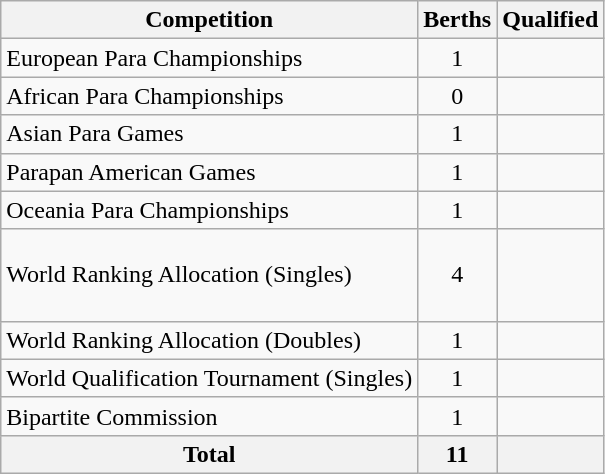<table class="wikitable">
<tr>
<th>Competition</th>
<th>Berths</th>
<th>Qualified</th>
</tr>
<tr>
<td>European Para Championships</td>
<td align=center>1</td>
<td></td>
</tr>
<tr>
<td>African Para Championships</td>
<td align=center>0</td>
<td></td>
</tr>
<tr>
<td>Asian Para Games</td>
<td align=center>1</td>
<td></td>
</tr>
<tr>
<td>Parapan American Games</td>
<td align=center>1</td>
<td></td>
</tr>
<tr>
<td>Oceania Para Championships</td>
<td align=center>1</td>
<td></td>
</tr>
<tr>
<td>World Ranking Allocation (Singles)</td>
<td align=center>4</td>
<td><br><br><br></td>
</tr>
<tr>
<td>World Ranking Allocation (Doubles)</td>
<td align=center>1</td>
<td></td>
</tr>
<tr>
<td>World Qualification Tournament (Singles)</td>
<td align=center>1</td>
<td></td>
</tr>
<tr>
<td>Bipartite Commission</td>
<td align=center>1</td>
<td></td>
</tr>
<tr>
<th>Total</th>
<th align="center">11</th>
<th></th>
</tr>
</table>
